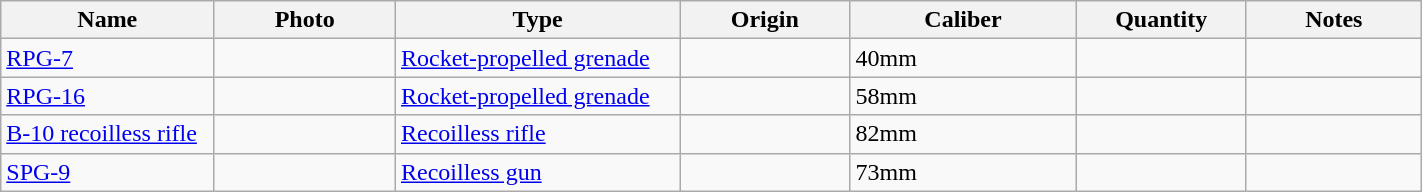<table class="wikitable" style="width:75%;">
<tr>
<th style="width:15%;">Name</th>
<th>Photo</th>
<th style="width:20%;">Type</th>
<th style="width:12%;">Origin</th>
<th>Caliber</th>
<th style="width:12%;">Quantity</th>
<th>Notes</th>
</tr>
<tr>
<td><a href='#'>RPG-7</a></td>
<td></td>
<td><a href='#'>Rocket-propelled grenade</a></td>
<td></td>
<td>40mm</td>
<td></td>
<td></td>
</tr>
<tr>
<td><a href='#'>RPG-16</a></td>
<td></td>
<td><a href='#'>Rocket-propelled grenade</a></td>
<td></td>
<td>58mm</td>
<td></td>
<td></td>
</tr>
<tr>
<td><a href='#'>B-10 recoilless rifle</a></td>
<td></td>
<td><a href='#'>Recoilless rifle</a></td>
<td></td>
<td>82mm</td>
<td></td>
<td></td>
</tr>
<tr>
<td><a href='#'>SPG-9</a></td>
<td></td>
<td><a href='#'>Recoilless gun</a></td>
<td></td>
<td>73mm</td>
<td></td>
<td></td>
</tr>
</table>
